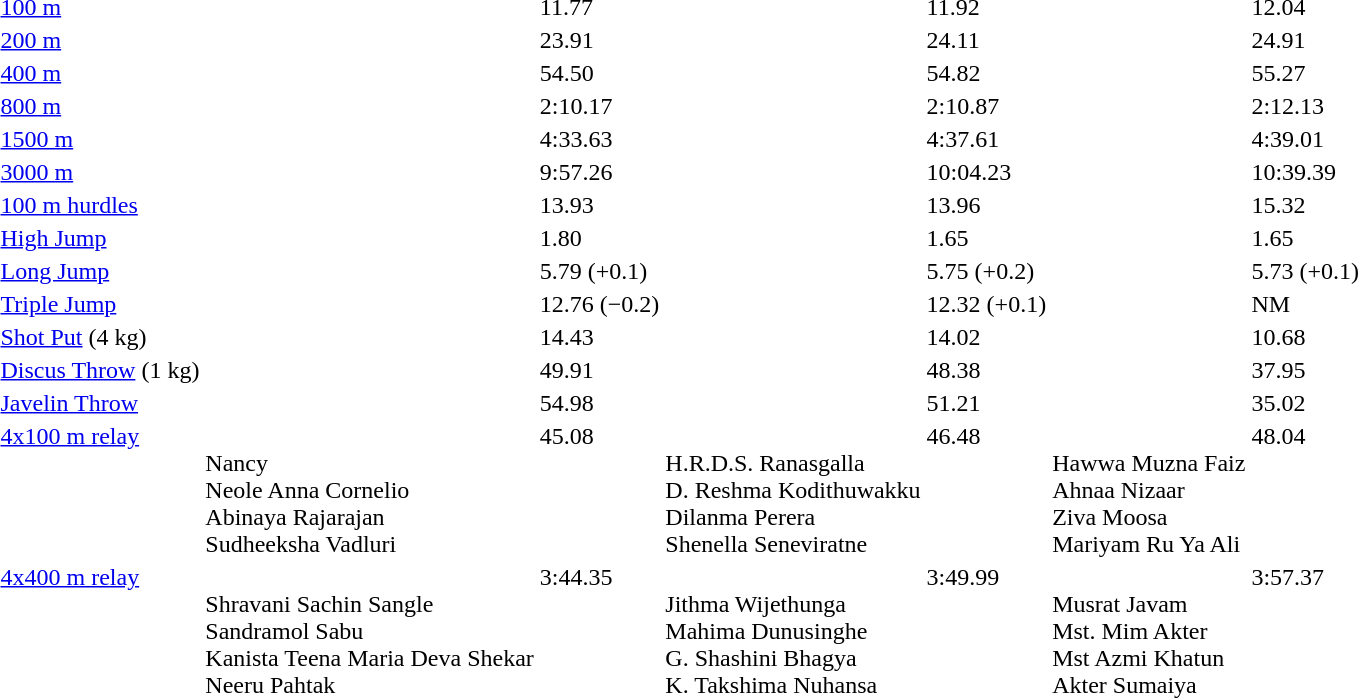<table>
<tr valign="top">
<td><a href='#'>100 m</a></td>
<td></td>
<td>11.77</td>
<td></td>
<td>11.92</td>
<td></td>
<td>12.04</td>
</tr>
<tr valign="top">
<td><a href='#'>200 m</a></td>
<td></td>
<td>23.91</td>
<td></td>
<td>24.11</td>
<td></td>
<td>24.91</td>
</tr>
<tr valign="top">
<td><a href='#'>400 m</a></td>
<td></td>
<td>54.50</td>
<td></td>
<td>54.82</td>
<td></td>
<td>55.27</td>
</tr>
<tr valign="top">
<td><a href='#'>800 m</a></td>
<td></td>
<td>2:10.17</td>
<td></td>
<td>2:10.87</td>
<td></td>
<td>2:12.13</td>
</tr>
<tr valign="top">
<td><a href='#'>1500 m</a></td>
<td></td>
<td>4:33.63</td>
<td></td>
<td>4:37.61</td>
<td></td>
<td>4:39.01</td>
</tr>
<tr valign="top">
<td><a href='#'>3000 m</a></td>
<td></td>
<td>9:57.26</td>
<td></td>
<td>10:04.23</td>
<td></td>
<td>10:39.39</td>
</tr>
<tr valign="top">
<td><a href='#'>100 m hurdles</a></td>
<td></td>
<td>13.93</td>
<td></td>
<td>13.96</td>
<td></td>
<td>15.32</td>
</tr>
<tr valign="top">
<td><a href='#'>High Jump</a></td>
<td></td>
<td>1.80</td>
<td></td>
<td>1.65</td>
<td></td>
<td>1.65</td>
</tr>
<tr valign="top">
<td><a href='#'>Long Jump</a></td>
<td></td>
<td>5.79 (+0.1)</td>
<td></td>
<td>5.75 (+0.2)</td>
<td></td>
<td>5.73 (+0.1)</td>
</tr>
<tr valign="top">
<td><a href='#'>Triple Jump</a></td>
<td></td>
<td>12.76 (−0.2)</td>
<td></td>
<td>12.32 (+0.1)</td>
<td></td>
<td>NM</td>
</tr>
<tr valign="top">
<td><a href='#'>Shot Put</a> (4 kg)</td>
<td></td>
<td>14.43</td>
<td></td>
<td>14.02</td>
<td></td>
<td>10.68</td>
</tr>
<tr valign="top">
<td><a href='#'>Discus Throw</a> (1 kg)</td>
<td></td>
<td>49.91</td>
<td></td>
<td>48.38</td>
<td></td>
<td>37.95</td>
</tr>
<tr valign="top">
<td><a href='#'>Javelin Throw</a></td>
<td></td>
<td>54.98</td>
<td></td>
<td>51.21</td>
<td></td>
<td>35.02</td>
</tr>
<tr valign="top">
<td><a href='#'>4x100 m relay</a></td>
<td> <br> Nancy <br> Neole Anna Cornelio <br> Abinaya Rajarajan <br> Sudheeksha Vadluri</td>
<td>45.08</td>
<td> <br> H.R.D.S. Ranasgalla <br> D. Reshma Kodithuwakku <br> Dilanma Perera <br> Shenella Seneviratne</td>
<td>46.48</td>
<td> <br> Hawwa Muzna Faiz <br> Ahnaa Nizaar <br> Ziva Moosa <br> Mariyam Ru Ya Ali</td>
<td>48.04</td>
</tr>
<tr valign="top">
<td><a href='#'>4x400 m relay</a></td>
<td> <br> Shravani Sachin Sangle <br> Sandramol Sabu <br> Kanista Teena Maria Deva Shekar <br> Neeru Pahtak</td>
<td>3:44.35</td>
<td> <br> Jithma Wijethunga <br> Mahima Dunusinghe <br> G. Shashini Bhagya <br> K. Takshima Nuhansa</td>
<td>3:49.99</td>
<td> <br> Musrat Javam <br> Mst. Mim Akter <br> Mst Azmi Khatun <br> Akter Sumaiya</td>
<td>3:57.37</td>
</tr>
</table>
